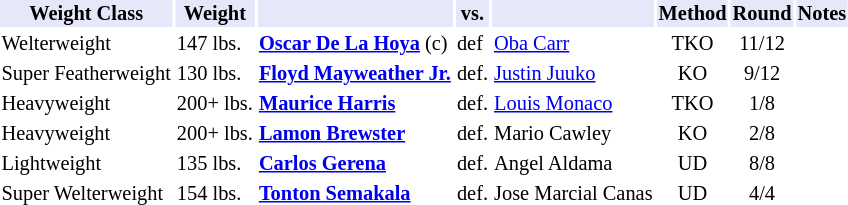<table class="toccolours" style="font-size: 85%;">
<tr>
<th style="background:#e6e8fa; color:#000; text-align:center;">Weight Class</th>
<th style="background:#e6e8fa; color:#000; text-align:center;">Weight</th>
<th style="background:#e6e8fa; color:#000; text-align:center;"></th>
<th style="background:#e6e8fa; color:#000; text-align:center;">vs.</th>
<th style="background:#e6e8fa; color:#000; text-align:center;"></th>
<th style="background:#e6e8fa; color:#000; text-align:center;">Method</th>
<th style="background:#e6e8fa; color:#000; text-align:center;">Round</th>
<th style="background:#e6e8fa; color:#000; text-align:center;">Notes</th>
</tr>
<tr>
<td>Welterweight</td>
<td>147 lbs.</td>
<td><strong><a href='#'>Oscar De La Hoya</a></strong> (c)</td>
<td>def</td>
<td><a href='#'>Oba Carr</a></td>
<td align=center>TKO</td>
<td align=center>11/12</td>
<td></td>
</tr>
<tr>
<td>Super Featherweight</td>
<td>130 lbs.</td>
<td><strong><a href='#'>Floyd Mayweather Jr.</a></strong></td>
<td>def.</td>
<td><a href='#'>Justin Juuko</a></td>
<td align=center>KO</td>
<td align=center>9/12</td>
<td></td>
</tr>
<tr>
<td>Heavyweight</td>
<td>200+ lbs.</td>
<td><strong><a href='#'>Maurice Harris</a></strong></td>
<td>def.</td>
<td><a href='#'>Louis Monaco</a></td>
<td align=center>TKO</td>
<td align=center>1/8</td>
</tr>
<tr>
<td>Heavyweight</td>
<td>200+ lbs.</td>
<td><strong><a href='#'>Lamon Brewster</a></strong></td>
<td>def.</td>
<td>Mario Cawley</td>
<td align=center>KO</td>
<td align=center>2/8</td>
</tr>
<tr>
<td>Lightweight</td>
<td>135 lbs.</td>
<td><strong><a href='#'>Carlos Gerena</a></strong></td>
<td>def.</td>
<td>Angel Aldama</td>
<td align=center>UD</td>
<td align=center>8/8</td>
</tr>
<tr>
<td>Super Welterweight</td>
<td>154 lbs.</td>
<td><strong><a href='#'>Tonton Semakala</a></strong></td>
<td>def.</td>
<td>Jose Marcial Canas</td>
<td align=center>UD</td>
<td align=center>4/4</td>
</tr>
</table>
